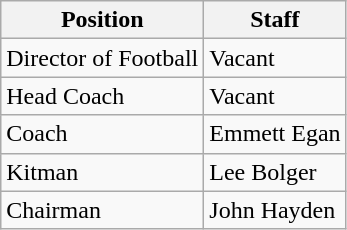<table class=wikitable>
<tr>
<th style=>Position</th>
<th style=>Staff</th>
</tr>
<tr>
<td>Director of Football</td>
<td>Vacant</td>
</tr>
<tr>
<td>Head Coach</td>
<td>Vacant</td>
</tr>
<tr>
<td>Coach</td>
<td>Emmett Egan</td>
</tr>
<tr>
<td>Kitman</td>
<td>Lee Bolger</td>
</tr>
<tr>
<td>Chairman</td>
<td>John Hayden</td>
</tr>
</table>
